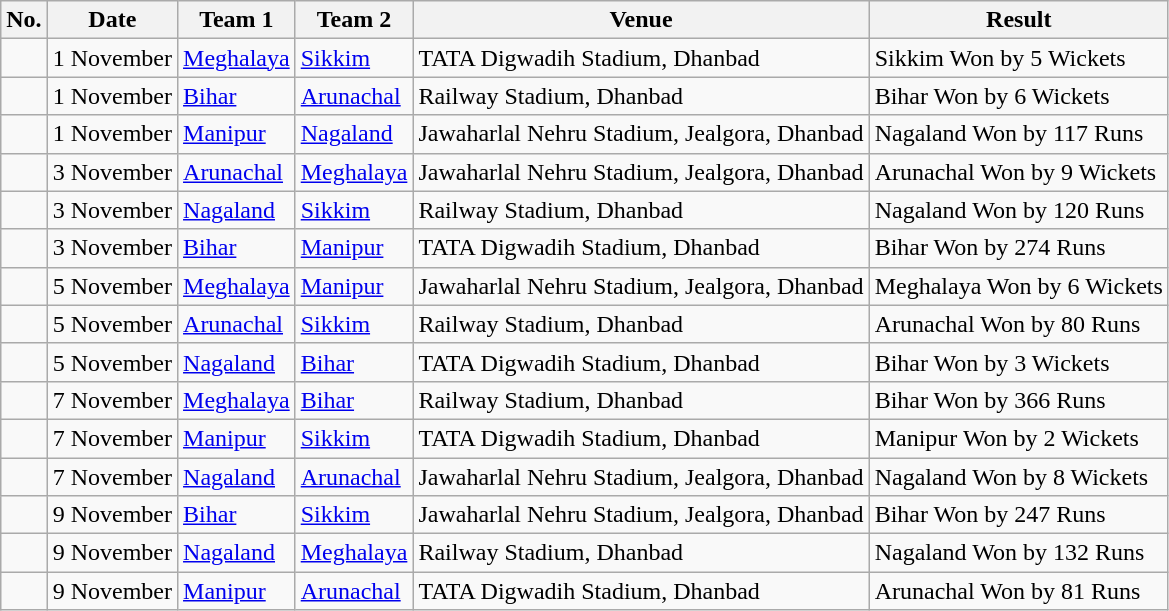<table class="wikitable collapsible collapsed">
<tr>
<th>No.</th>
<th>Date</th>
<th>Team 1</th>
<th>Team 2</th>
<th>Venue</th>
<th>Result</th>
</tr>
<tr>
<td> </td>
<td>1 November</td>
<td><a href='#'>Meghalaya</a></td>
<td><a href='#'>Sikkim</a></td>
<td>TATA Digwadih Stadium, Dhanbad</td>
<td>Sikkim Won by 5 Wickets</td>
</tr>
<tr>
<td> </td>
<td>1 November</td>
<td><a href='#'>Bihar</a></td>
<td><a href='#'>Arunachal</a></td>
<td>Railway Stadium, Dhanbad</td>
<td>Bihar Won by 6 Wickets</td>
</tr>
<tr>
<td> </td>
<td>1 November</td>
<td><a href='#'>Manipur</a></td>
<td><a href='#'>Nagaland</a></td>
<td>Jawaharlal Nehru Stadium, Jealgora, Dhanbad</td>
<td>Nagaland Won by 117 Runs</td>
</tr>
<tr>
<td> </td>
<td>3 November</td>
<td><a href='#'>Arunachal</a></td>
<td><a href='#'>Meghalaya</a></td>
<td>Jawaharlal Nehru Stadium, Jealgora, Dhanbad</td>
<td>Arunachal Won by 9 Wickets</td>
</tr>
<tr>
<td> </td>
<td>3 November</td>
<td><a href='#'>Nagaland</a></td>
<td><a href='#'>Sikkim</a></td>
<td>Railway Stadium, Dhanbad</td>
<td>Nagaland Won by 120 Runs</td>
</tr>
<tr>
<td> </td>
<td>3 November</td>
<td><a href='#'>Bihar</a></td>
<td><a href='#'>Manipur</a></td>
<td>TATA Digwadih Stadium, Dhanbad</td>
<td>Bihar Won by 274 Runs</td>
</tr>
<tr>
<td> </td>
<td>5 November</td>
<td><a href='#'>Meghalaya</a></td>
<td><a href='#'>Manipur</a></td>
<td>Jawaharlal Nehru Stadium, Jealgora, Dhanbad</td>
<td>Meghalaya Won by 6 Wickets</td>
</tr>
<tr>
<td> </td>
<td>5 November</td>
<td><a href='#'>Arunachal</a></td>
<td><a href='#'>Sikkim</a></td>
<td>Railway Stadium, Dhanbad</td>
<td>Arunachal Won by 80 Runs</td>
</tr>
<tr>
<td> </td>
<td>5 November</td>
<td><a href='#'>Nagaland</a></td>
<td><a href='#'>Bihar</a></td>
<td>TATA Digwadih Stadium, Dhanbad</td>
<td>Bihar Won by 3 Wickets</td>
</tr>
<tr>
<td> </td>
<td>7 November</td>
<td><a href='#'>Meghalaya</a></td>
<td><a href='#'>Bihar</a></td>
<td>Railway Stadium, Dhanbad</td>
<td>Bihar Won by 366 Runs</td>
</tr>
<tr>
<td> </td>
<td>7 November</td>
<td><a href='#'>Manipur</a></td>
<td><a href='#'>Sikkim</a></td>
<td>TATA Digwadih Stadium, Dhanbad</td>
<td>Manipur Won by 2 Wickets</td>
</tr>
<tr>
<td> </td>
<td>7 November</td>
<td><a href='#'>Nagaland</a></td>
<td><a href='#'>Arunachal</a></td>
<td>Jawaharlal Nehru Stadium, Jealgora, Dhanbad</td>
<td>Nagaland Won by 8 Wickets</td>
</tr>
<tr>
<td> </td>
<td>9 November</td>
<td><a href='#'>Bihar</a></td>
<td><a href='#'>Sikkim</a></td>
<td>Jawaharlal Nehru Stadium, Jealgora, Dhanbad</td>
<td>Bihar Won by 247 Runs</td>
</tr>
<tr>
<td> </td>
<td>9 November</td>
<td><a href='#'>Nagaland</a></td>
<td><a href='#'>Meghalaya</a></td>
<td>Railway Stadium, Dhanbad</td>
<td>Nagaland Won by 132 Runs</td>
</tr>
<tr>
<td></td>
<td>9 November</td>
<td><a href='#'>Manipur</a></td>
<td><a href='#'>Arunachal</a></td>
<td>TATA Digwadih Stadium, Dhanbad</td>
<td>Arunachal Won by 81 Runs</td>
</tr>
</table>
